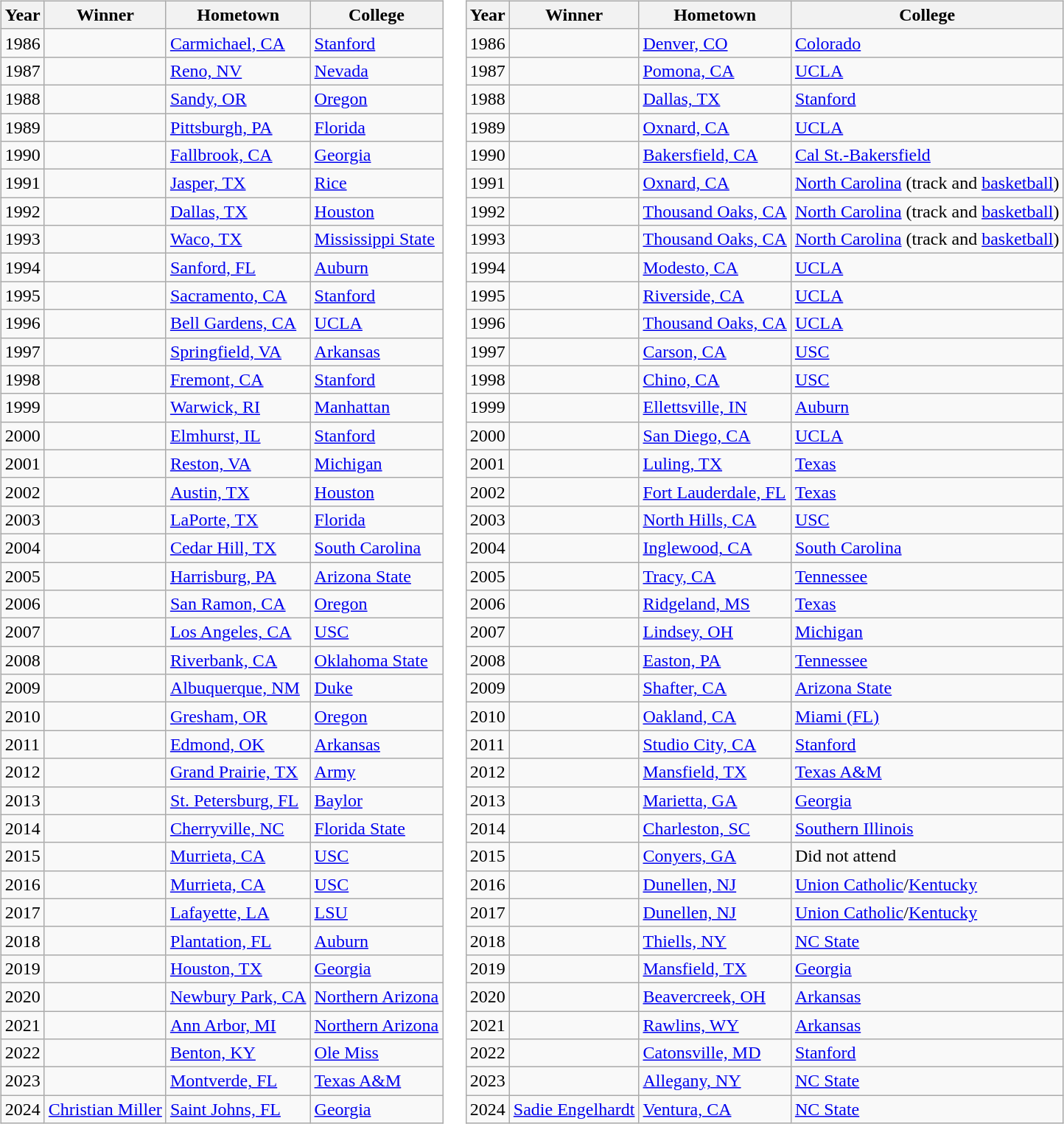<table>
<tr valign="top">
<td><br><table class="wikitable sortable">
<tr>
<th>Year</th>
<th>Winner</th>
<th>Hometown</th>
<th>College</th>
</tr>
<tr>
<td>1986</td>
<td></td>
<td><a href='#'>Carmichael, CA</a></td>
<td><a href='#'>Stanford</a></td>
</tr>
<tr>
<td>1987</td>
<td></td>
<td><a href='#'>Reno, NV</a></td>
<td><a href='#'>Nevada</a></td>
</tr>
<tr>
<td>1988</td>
<td></td>
<td><a href='#'>Sandy, OR</a></td>
<td><a href='#'>Oregon</a></td>
</tr>
<tr>
<td>1989</td>
<td></td>
<td><a href='#'>Pittsburgh, PA</a></td>
<td><a href='#'>Florida</a></td>
</tr>
<tr>
<td>1990</td>
<td></td>
<td><a href='#'>Fallbrook, CA</a></td>
<td><a href='#'>Georgia</a></td>
</tr>
<tr>
<td>1991</td>
<td></td>
<td><a href='#'>Jasper, TX</a></td>
<td><a href='#'>Rice</a></td>
</tr>
<tr>
<td>1992</td>
<td></td>
<td><a href='#'>Dallas, TX</a></td>
<td><a href='#'>Houston</a></td>
</tr>
<tr>
<td>1993</td>
<td></td>
<td><a href='#'>Waco, TX</a></td>
<td><a href='#'>Mississippi State</a></td>
</tr>
<tr>
<td>1994</td>
<td></td>
<td><a href='#'>Sanford, FL</a></td>
<td><a href='#'>Auburn</a></td>
</tr>
<tr>
<td>1995</td>
<td></td>
<td><a href='#'>Sacramento, CA</a></td>
<td><a href='#'>Stanford</a></td>
</tr>
<tr>
<td>1996</td>
<td></td>
<td><a href='#'>Bell Gardens, CA</a></td>
<td><a href='#'>UCLA</a></td>
</tr>
<tr>
<td>1997</td>
<td></td>
<td><a href='#'>Springfield, VA</a></td>
<td><a href='#'>Arkansas</a></td>
</tr>
<tr>
<td>1998</td>
<td></td>
<td><a href='#'>Fremont, CA</a></td>
<td><a href='#'>Stanford</a></td>
</tr>
<tr>
<td>1999</td>
<td></td>
<td><a href='#'>Warwick, RI</a></td>
<td><a href='#'>Manhattan</a></td>
</tr>
<tr>
<td>2000</td>
<td></td>
<td><a href='#'>Elmhurst, IL</a></td>
<td><a href='#'>Stanford</a></td>
</tr>
<tr>
<td>2001</td>
<td></td>
<td><a href='#'>Reston, VA</a></td>
<td><a href='#'>Michigan</a></td>
</tr>
<tr>
<td>2002</td>
<td></td>
<td><a href='#'>Austin, TX</a></td>
<td><a href='#'>Houston</a></td>
</tr>
<tr>
<td>2003</td>
<td></td>
<td><a href='#'>LaPorte, TX</a></td>
<td><a href='#'>Florida</a></td>
</tr>
<tr>
<td>2004</td>
<td></td>
<td><a href='#'>Cedar Hill, TX</a></td>
<td><a href='#'>South Carolina</a></td>
</tr>
<tr>
<td>2005</td>
<td></td>
<td><a href='#'>Harrisburg, PA</a></td>
<td><a href='#'>Arizona State</a></td>
</tr>
<tr>
<td>2006</td>
<td></td>
<td><a href='#'>San Ramon, CA</a></td>
<td><a href='#'>Oregon</a></td>
</tr>
<tr>
<td>2007</td>
<td></td>
<td><a href='#'>Los Angeles, CA</a></td>
<td><a href='#'>USC</a></td>
</tr>
<tr>
<td>2008</td>
<td></td>
<td><a href='#'>Riverbank, CA</a></td>
<td><a href='#'>Oklahoma State</a></td>
</tr>
<tr>
<td>2009</td>
<td></td>
<td><a href='#'>Albuquerque, NM</a></td>
<td><a href='#'>Duke</a></td>
</tr>
<tr>
<td>2010</td>
<td></td>
<td><a href='#'>Gresham, OR</a></td>
<td><a href='#'>Oregon</a></td>
</tr>
<tr>
<td>2011</td>
<td></td>
<td><a href='#'>Edmond, OK</a></td>
<td><a href='#'>Arkansas</a></td>
</tr>
<tr>
<td>2012</td>
<td></td>
<td><a href='#'>Grand Prairie, TX</a></td>
<td><a href='#'>Army</a></td>
</tr>
<tr>
<td>2013</td>
<td></td>
<td><a href='#'>St. Petersburg, FL</a></td>
<td><a href='#'>Baylor</a></td>
</tr>
<tr>
<td>2014</td>
<td></td>
<td><a href='#'>Cherryville, NC</a></td>
<td><a href='#'>Florida State</a></td>
</tr>
<tr>
<td>2015</td>
<td></td>
<td><a href='#'>Murrieta, CA</a></td>
<td><a href='#'>USC</a></td>
</tr>
<tr>
<td>2016</td>
<td></td>
<td><a href='#'>Murrieta, CA</a></td>
<td><a href='#'>USC</a></td>
</tr>
<tr>
<td>2017</td>
<td></td>
<td><a href='#'>Lafayette, LA</a></td>
<td><a href='#'>LSU</a></td>
</tr>
<tr>
<td>2018</td>
<td></td>
<td><a href='#'>Plantation, FL</a></td>
<td><a href='#'>Auburn</a></td>
</tr>
<tr>
<td>2019</td>
<td></td>
<td><a href='#'>Houston, TX</a></td>
<td><a href='#'>Georgia</a></td>
</tr>
<tr>
<td>2020</td>
<td></td>
<td><a href='#'>Newbury Park, CA</a></td>
<td><a href='#'>Northern Arizona</a></td>
</tr>
<tr>
<td>2021</td>
<td></td>
<td><a href='#'>Ann Arbor, MI</a></td>
<td><a href='#'>Northern Arizona</a></td>
</tr>
<tr>
<td>2022</td>
<td></td>
<td><a href='#'>Benton, KY</a></td>
<td><a href='#'>Ole Miss</a></td>
</tr>
<tr>
<td>2023</td>
<td></td>
<td><a href='#'>Montverde, FL</a></td>
<td><a href='#'>Texas A&M</a></td>
</tr>
<tr>
<td>2024</td>
<td><a href='#'>Christian Miller</a></td>
<td><a href='#'>Saint Johns, FL</a></td>
<td><a href='#'>Georgia</a></td>
</tr>
</table>
</td>
<td><br><table class="wikitable sortable">
<tr>
<th>Year</th>
<th>Winner</th>
<th>Hometown</th>
<th>College</th>
</tr>
<tr>
<td>1986</td>
<td></td>
<td><a href='#'>Denver, CO</a></td>
<td><a href='#'>Colorado</a></td>
</tr>
<tr>
<td>1987</td>
<td></td>
<td><a href='#'>Pomona, CA</a></td>
<td><a href='#'>UCLA</a></td>
</tr>
<tr>
<td>1988</td>
<td></td>
<td><a href='#'>Dallas, TX</a></td>
<td><a href='#'>Stanford</a></td>
</tr>
<tr>
<td>1989</td>
<td></td>
<td><a href='#'>Oxnard, CA</a></td>
<td><a href='#'>UCLA</a></td>
</tr>
<tr>
<td>1990</td>
<td></td>
<td><a href='#'>Bakersfield, CA</a></td>
<td><a href='#'>Cal St.-Bakersfield</a></td>
</tr>
<tr>
<td>1991</td>
<td></td>
<td><a href='#'>Oxnard, CA</a></td>
<td><a href='#'>North Carolina</a> (track and <a href='#'>basketball</a>)</td>
</tr>
<tr>
<td>1992</td>
<td></td>
<td><a href='#'>Thousand Oaks, CA</a></td>
<td><a href='#'>North Carolina</a> (track and <a href='#'>basketball</a>)</td>
</tr>
<tr>
<td>1993</td>
<td></td>
<td><a href='#'>Thousand Oaks, CA</a></td>
<td><a href='#'>North Carolina</a> (track and <a href='#'>basketball</a>)</td>
</tr>
<tr>
<td>1994</td>
<td></td>
<td><a href='#'>Modesto, CA</a></td>
<td><a href='#'>UCLA</a></td>
</tr>
<tr>
<td>1995</td>
<td></td>
<td><a href='#'>Riverside, CA</a></td>
<td><a href='#'>UCLA</a></td>
</tr>
<tr>
<td>1996</td>
<td></td>
<td><a href='#'>Thousand Oaks, CA</a></td>
<td><a href='#'>UCLA</a></td>
</tr>
<tr>
<td>1997</td>
<td></td>
<td><a href='#'>Carson, CA</a></td>
<td><a href='#'>USC</a></td>
</tr>
<tr>
<td>1998</td>
<td></td>
<td><a href='#'>Chino, CA</a></td>
<td><a href='#'>USC</a></td>
</tr>
<tr>
<td>1999</td>
<td></td>
<td><a href='#'>Ellettsville, IN</a></td>
<td><a href='#'>Auburn</a></td>
</tr>
<tr>
<td>2000</td>
<td></td>
<td><a href='#'>San Diego, CA</a></td>
<td><a href='#'>UCLA</a></td>
</tr>
<tr>
<td>2001</td>
<td></td>
<td><a href='#'>Luling, TX</a></td>
<td><a href='#'>Texas</a></td>
</tr>
<tr>
<td>2002</td>
<td></td>
<td><a href='#'>Fort Lauderdale, FL</a></td>
<td><a href='#'>Texas</a></td>
</tr>
<tr>
<td>2003</td>
<td></td>
<td><a href='#'>North Hills, CA</a></td>
<td><a href='#'>USC</a></td>
</tr>
<tr>
<td>2004</td>
<td></td>
<td><a href='#'>Inglewood, CA</a></td>
<td><a href='#'>South Carolina</a></td>
</tr>
<tr>
<td>2005</td>
<td></td>
<td><a href='#'>Tracy, CA</a></td>
<td><a href='#'>Tennessee</a></td>
</tr>
<tr>
<td>2006</td>
<td></td>
<td><a href='#'>Ridgeland, MS</a></td>
<td><a href='#'>Texas</a></td>
</tr>
<tr>
<td>2007</td>
<td></td>
<td><a href='#'>Lindsey, OH</a></td>
<td><a href='#'>Michigan</a></td>
</tr>
<tr>
<td>2008</td>
<td></td>
<td><a href='#'>Easton, PA</a></td>
<td><a href='#'>Tennessee</a></td>
</tr>
<tr>
<td>2009</td>
<td></td>
<td><a href='#'>Shafter, CA</a></td>
<td><a href='#'>Arizona State</a></td>
</tr>
<tr>
<td>2010</td>
<td></td>
<td><a href='#'>Oakland, CA</a></td>
<td><a href='#'>Miami (FL)</a></td>
</tr>
<tr>
<td>2011</td>
<td></td>
<td><a href='#'>Studio City, CA</a></td>
<td><a href='#'>Stanford</a></td>
</tr>
<tr>
<td>2012</td>
<td></td>
<td><a href='#'>Mansfield, TX</a></td>
<td><a href='#'>Texas A&M</a></td>
</tr>
<tr>
<td>2013</td>
<td></td>
<td><a href='#'>Marietta, GA</a></td>
<td><a href='#'>Georgia</a></td>
</tr>
<tr>
<td>2014</td>
<td></td>
<td><a href='#'>Charleston, SC</a></td>
<td><a href='#'>Southern Illinois</a></td>
</tr>
<tr>
<td>2015</td>
<td></td>
<td><a href='#'>Conyers, GA</a></td>
<td>Did not attend</td>
</tr>
<tr>
<td>2016</td>
<td></td>
<td><a href='#'>Dunellen, NJ</a></td>
<td><a href='#'>Union Catholic</a>/<a href='#'>Kentucky</a></td>
</tr>
<tr>
<td>2017</td>
<td></td>
<td><a href='#'>Dunellen, NJ</a></td>
<td><a href='#'>Union Catholic</a>/<a href='#'>Kentucky</a></td>
</tr>
<tr>
<td>2018</td>
<td></td>
<td><a href='#'>Thiells, NY</a></td>
<td><a href='#'>NC State</a></td>
</tr>
<tr>
<td>2019</td>
<td></td>
<td><a href='#'>Mansfield, TX</a></td>
<td><a href='#'>Georgia</a></td>
</tr>
<tr>
<td>2020</td>
<td></td>
<td><a href='#'>Beavercreek, OH</a></td>
<td><a href='#'>Arkansas</a></td>
</tr>
<tr>
<td>2021</td>
<td></td>
<td><a href='#'>Rawlins, WY</a></td>
<td><a href='#'>Arkansas</a></td>
</tr>
<tr>
<td>2022</td>
<td></td>
<td><a href='#'>Catonsville, MD</a></td>
<td><a href='#'>Stanford</a></td>
</tr>
<tr>
<td>2023</td>
<td></td>
<td><a href='#'>Allegany, NY</a></td>
<td><a href='#'>NC State</a></td>
</tr>
<tr>
<td>2024</td>
<td><a href='#'>Sadie Engelhardt</a></td>
<td><a href='#'>Ventura, CA</a></td>
<td><a href='#'>NC State</a></td>
</tr>
</table>
</td>
</tr>
</table>
